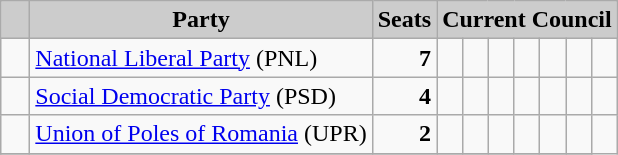<table class="wikitable">
<tr>
<th style="background:#ccc">   </th>
<th style="background:#ccc">Party</th>
<th style="background:#ccc">Seats</th>
<th style="background:#ccc" colspan="7">Current Council</th>
</tr>
<tr>
<td>  </td>
<td><a href='#'>National Liberal Party</a> (PNL)</td>
<td style="text-align: right"><strong>7</strong></td>
<td>  </td>
<td>  </td>
<td>  </td>
<td>  </td>
<td>  </td>
<td>  </td>
<td>  </td>
</tr>
<tr>
<td>  </td>
<td><a href='#'>Social Democratic Party</a> (PSD)</td>
<td style="text-align: right"><strong>4</strong></td>
<td>  </td>
<td>  </td>
<td>  </td>
<td>  </td>
<td> </td>
<td> </td>
<td> </td>
</tr>
<tr>
<td>  </td>
<td><a href='#'>Union of Poles of Romania</a> (UPR)</td>
<td style="text-align: right"><strong>2</strong></td>
<td>  </td>
<td>  </td>
<td> </td>
<td> </td>
<td> </td>
<td> </td>
</tr>
<tr>
</tr>
</table>
